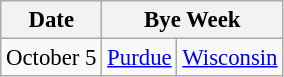<table class="wikitable" style="font-size:95%;">
<tr>
<th>Date</th>
<th colspan="2">Bye Week</th>
</tr>
<tr>
<td>October 5</td>
<td><a href='#'>Purdue</a></td>
<td><a href='#'>Wisconsin</a></td>
</tr>
</table>
